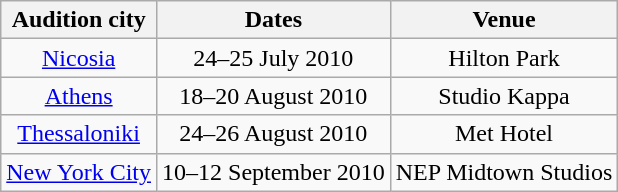<table class=wikitable style=text-align:center;>
<tr>
<th>Audition city</th>
<th>Dates</th>
<th>Venue</th>
</tr>
<tr>
<td><a href='#'>Nicosia</a></td>
<td>24–25 July 2010</td>
<td>Hilton Park</td>
</tr>
<tr>
<td><a href='#'>Athens</a></td>
<td>18–20 August 2010</td>
<td>Studio Kappa</td>
</tr>
<tr>
<td><a href='#'>Thessaloniki</a></td>
<td>24–26 August 2010</td>
<td>Μet Hotel</td>
</tr>
<tr>
<td><a href='#'>New York City</a></td>
<td>10–12 September 2010</td>
<td>NEP Midtown Studios</td>
</tr>
</table>
